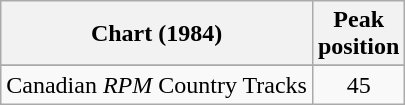<table class="wikitable sortable">
<tr>
<th align="left">Chart (1984)</th>
<th align="center">Peak<br>position</th>
</tr>
<tr>
</tr>
<tr>
<td align="left">Canadian <em>RPM</em> Country Tracks</td>
<td align="center">45</td>
</tr>
</table>
